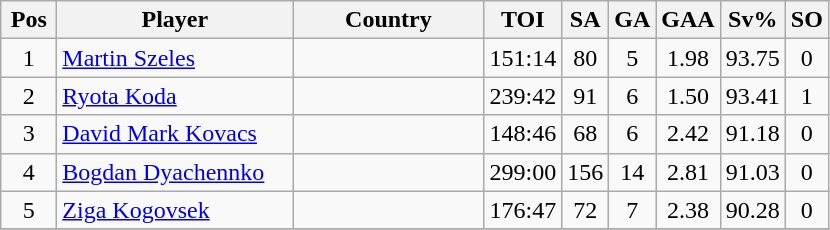<table class="wikitable sortable" style="text-align: center;">
<tr>
<th width=30>Pos</th>
<th width=150>Player</th>
<th width=120>Country</th>
<th width=20>TOI</th>
<th width=20>SA</th>
<th width=20>GA</th>
<th width=20>GAA</th>
<th width=20>Sv%</th>
<th width=20>SO</th>
</tr>
<tr>
<td>1</td>
<td align=left><a href='#'>Martin Szeles</a></td>
<td align=left></td>
<td>151:14</td>
<td>80</td>
<td>5</td>
<td>1.98</td>
<td>93.75</td>
<td>0</td>
</tr>
<tr>
<td>2</td>
<td align=left><a href='#'>Ryota Koda</a></td>
<td align=left></td>
<td>239:42</td>
<td>91</td>
<td>6</td>
<td>1.50</td>
<td>93.41</td>
<td>1</td>
</tr>
<tr>
<td>3</td>
<td align=left><a href='#'>David Mark Kovacs</a></td>
<td align=left></td>
<td>148:46</td>
<td>68</td>
<td>6</td>
<td>2.42</td>
<td>91.18</td>
<td>0</td>
</tr>
<tr>
<td>4</td>
<td align=left><a href='#'>Bogdan Dyachennko</a></td>
<td align=left></td>
<td>299:00</td>
<td>156</td>
<td>14</td>
<td>2.81</td>
<td>91.03</td>
<td>0</td>
</tr>
<tr>
<td>5</td>
<td align=left><a href='#'>Ziga Kogovsek</a></td>
<td align=left></td>
<td>176:47</td>
<td>72</td>
<td>7</td>
<td>2.38</td>
<td>90.28</td>
<td>0</td>
</tr>
<tr>
</tr>
</table>
